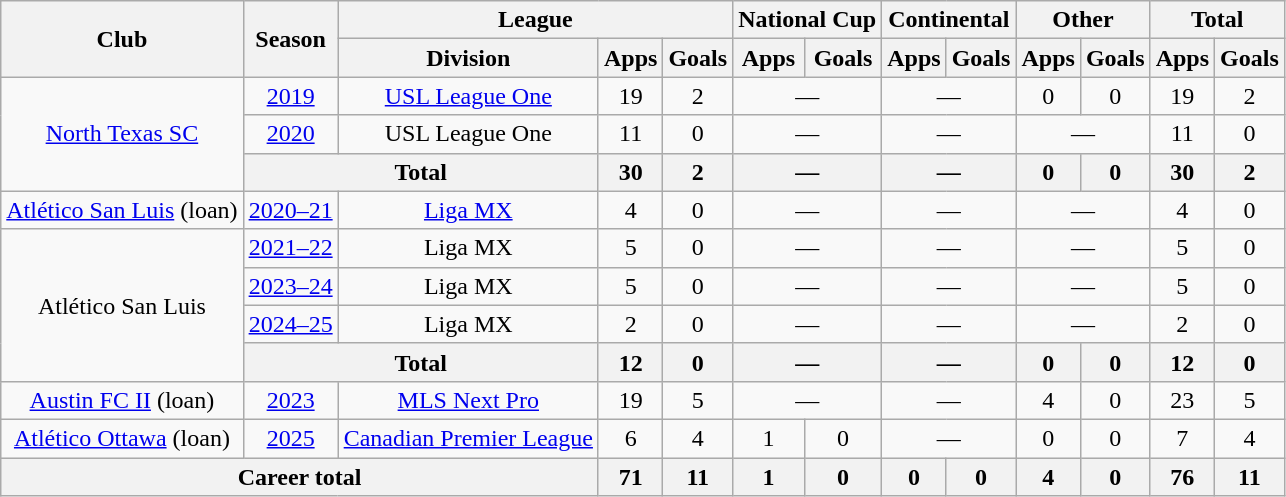<table class="wikitable" style="text-align: center">
<tr>
<th rowspan="2">Club</th>
<th rowspan="2">Season</th>
<th colspan="3">League</th>
<th colspan="2">National Cup</th>
<th colspan="2">Continental</th>
<th colspan="2">Other</th>
<th colspan="2">Total</th>
</tr>
<tr>
<th>Division</th>
<th>Apps</th>
<th>Goals</th>
<th>Apps</th>
<th>Goals</th>
<th>Apps</th>
<th>Goals</th>
<th>Apps</th>
<th>Goals</th>
<th>Apps</th>
<th>Goals</th>
</tr>
<tr>
<td rowspan="3"><a href='#'>North Texas SC</a></td>
<td><a href='#'>2019</a></td>
<td><a href='#'>USL League One</a></td>
<td>19</td>
<td>2</td>
<td colspan="2">—</td>
<td colspan="2">—</td>
<td>0</td>
<td>0</td>
<td>19</td>
<td>2</td>
</tr>
<tr>
<td><a href='#'>2020</a></td>
<td>USL League One</td>
<td>11</td>
<td>0</td>
<td colspan="2">—</td>
<td colspan="2">—</td>
<td colspan="2">—</td>
<td>11</td>
<td>0</td>
</tr>
<tr>
<th colspan="2">Total</th>
<th>30</th>
<th>2</th>
<th colspan="2">—</th>
<th colspan="2">—</th>
<th>0</th>
<th>0</th>
<th>30</th>
<th>2</th>
</tr>
<tr>
<td><a href='#'>Atlético San Luis</a> (loan)</td>
<td><a href='#'>2020–21</a></td>
<td><a href='#'>Liga MX</a></td>
<td>4</td>
<td>0</td>
<td colspan=2>—</td>
<td colspan=2>—</td>
<td colspan=2>—</td>
<td>4</td>
<td>0</td>
</tr>
<tr>
<td rowspan="4">Atlético San Luis</td>
<td><a href='#'>2021–22</a></td>
<td>Liga MX</td>
<td>5</td>
<td>0</td>
<td colspan=2>—</td>
<td colspan=2>—</td>
<td colspan=2>—</td>
<td>5</td>
<td>0</td>
</tr>
<tr>
<td><a href='#'>2023–24</a></td>
<td>Liga MX</td>
<td>5</td>
<td>0</td>
<td colspan=2>—</td>
<td colspan=2>—</td>
<td colspan=2>—</td>
<td>5</td>
<td>0</td>
</tr>
<tr>
<td><a href='#'>2024–25</a></td>
<td>Liga MX</td>
<td>2</td>
<td>0</td>
<td colspan=2>—</td>
<td colspan=2>—</td>
<td colspan=2>—</td>
<td>2</td>
<td>0</td>
</tr>
<tr>
<th colspan="2">Total</th>
<th>12</th>
<th>0</th>
<th colspan="2">—</th>
<th colspan="2">—</th>
<th>0</th>
<th>0</th>
<th>12</th>
<th>0</th>
</tr>
<tr>
<td><a href='#'>Austin FC II</a> (loan)</td>
<td><a href='#'>2023</a></td>
<td><a href='#'>MLS Next Pro</a></td>
<td>19</td>
<td>5</td>
<td colspan=2>—</td>
<td colspan=2>—</td>
<td>4</td>
<td>0</td>
<td>23</td>
<td>5</td>
</tr>
<tr>
<td><a href='#'>Atlético Ottawa</a> (loan)</td>
<td><a href='#'>2025</a></td>
<td><a href='#'>Canadian Premier League</a></td>
<td>6</td>
<td>4</td>
<td>1</td>
<td>0</td>
<td colspan=2>—</td>
<td>0</td>
<td>0</td>
<td>7</td>
<td>4</td>
</tr>
<tr>
<th colspan=3>Career total</th>
<th>71</th>
<th>11</th>
<th>1</th>
<th>0</th>
<th>0</th>
<th>0</th>
<th>4</th>
<th>0</th>
<th>76</th>
<th>11</th>
</tr>
</table>
